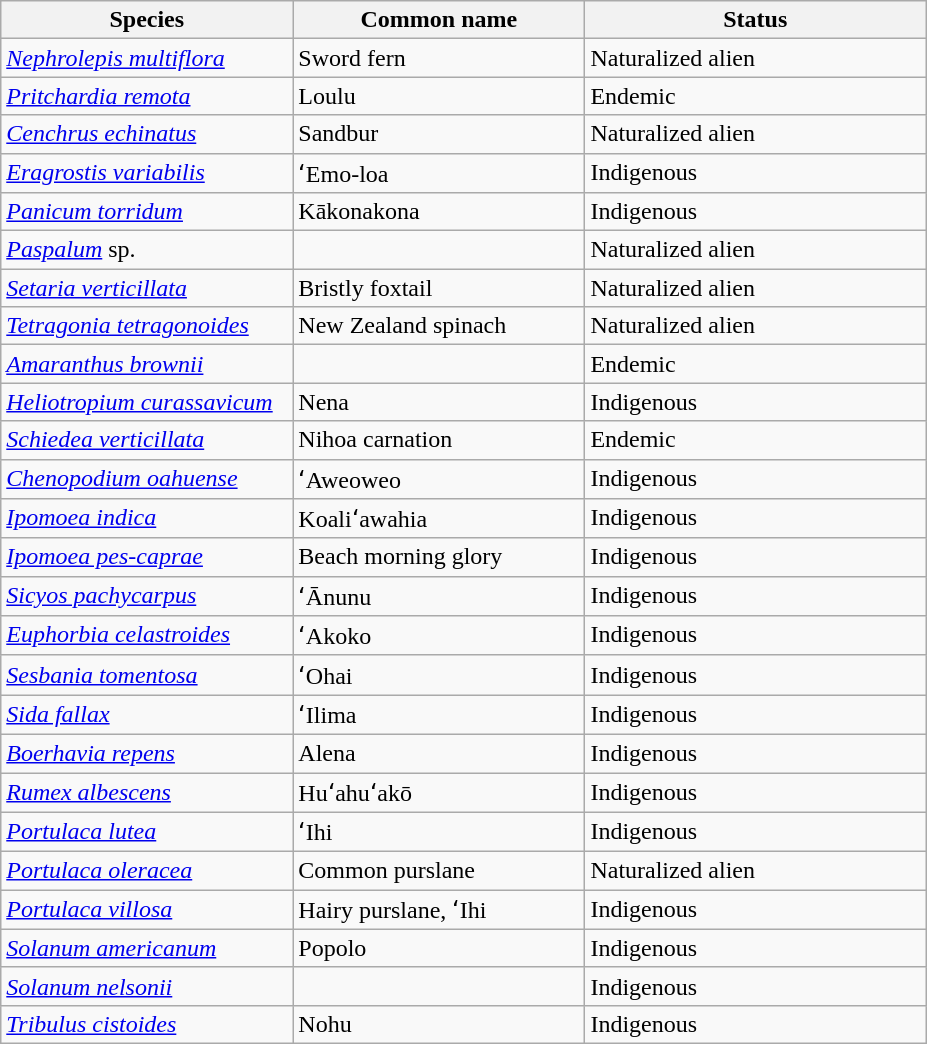<table class="wikitable sortable">
<tr>
<th width="30%">Species</th>
<th width="30%">Common name</th>
<th width="35%">Status</th>
</tr>
<tr valign="top">
<td><em><a href='#'>Nephrolepis multiflora</a></em></td>
<td>Sword fern</td>
<td>Naturalized alien</td>
</tr>
<tr valign="top">
<td><em><a href='#'>Pritchardia remota</a></em></td>
<td>Loulu</td>
<td>Endemic</td>
</tr>
<tr valign="top">
<td><em><a href='#'>Cenchrus echinatus</a></em></td>
<td>Sandbur</td>
<td>Naturalized alien</td>
</tr>
<tr valign="top">
<td><em><a href='#'>Eragrostis variabilis</a></em></td>
<td>ʻEmo-loa</td>
<td>Indigenous</td>
</tr>
<tr valign="top">
<td><em><a href='#'>Panicum torridum</a></em></td>
<td>Kākonakona</td>
<td>Indigenous</td>
</tr>
<tr valign="top">
<td><em><a href='#'>Paspalum</a></em> sp.</td>
<td></td>
<td>Naturalized alien</td>
</tr>
<tr valign="top">
<td><em><a href='#'>Setaria verticillata</a></em></td>
<td>Bristly foxtail</td>
<td>Naturalized alien</td>
</tr>
<tr valign="top">
<td><em><a href='#'>Tetragonia tetragonoides</a></em></td>
<td>New Zealand spinach</td>
<td>Naturalized alien</td>
</tr>
<tr valign="top">
<td><em><a href='#'>Amaranthus brownii</a></em></td>
<td></td>
<td>Endemic</td>
</tr>
<tr valign="top">
<td><em><a href='#'>Heliotropium curassavicum</a></em></td>
<td>Nena</td>
<td>Indigenous</td>
</tr>
<tr valign="top">
<td><em><a href='#'>Schiedea verticillata</a></em></td>
<td>Nihoa carnation</td>
<td>Endemic</td>
</tr>
<tr valign="top">
<td><em><a href='#'>Chenopodium oahuense</a></em></td>
<td>ʻAweoweo</td>
<td>Indigenous</td>
</tr>
<tr valign="top">
<td><em><a href='#'>Ipomoea indica</a></em></td>
<td>Koaliʻawahia</td>
<td>Indigenous</td>
</tr>
<tr valign="top">
<td><em><a href='#'>Ipomoea pes-caprae</a></em></td>
<td>Beach morning glory</td>
<td>Indigenous</td>
</tr>
<tr valign="top">
<td><em><a href='#'>Sicyos pachycarpus</a></em></td>
<td>ʻĀnunu</td>
<td>Indigenous</td>
</tr>
<tr valign="top">
<td><em><a href='#'>Euphorbia celastroides</a></em></td>
<td>ʻAkoko</td>
<td>Indigenous</td>
</tr>
<tr valign="top">
<td><em><a href='#'>Sesbania tomentosa</a></em></td>
<td>ʻOhai</td>
<td>Indigenous</td>
</tr>
<tr valign="top">
<td><em><a href='#'>Sida fallax</a></em></td>
<td>ʻIlima</td>
<td>Indigenous</td>
</tr>
<tr valign="top">
<td><em><a href='#'>Boerhavia repens</a></em></td>
<td>Alena</td>
<td>Indigenous</td>
</tr>
<tr valign="top">
<td><em><a href='#'>Rumex albescens</a></em></td>
<td>Huʻahuʻakō</td>
<td>Indigenous</td>
</tr>
<tr valign="top">
<td><em><a href='#'>Portulaca lutea</a></em></td>
<td>ʻIhi</td>
<td>Indigenous</td>
</tr>
<tr valign="top">
<td><em><a href='#'>Portulaca oleracea</a></em></td>
<td>Common purslane</td>
<td>Naturalized alien</td>
</tr>
<tr valign="top">
<td><em><a href='#'>Portulaca villosa</a></em></td>
<td>Hairy purslane, ʻIhi</td>
<td>Indigenous</td>
</tr>
<tr valign="top">
<td><em><a href='#'>Solanum americanum</a></em></td>
<td>Popolo</td>
<td>Indigenous</td>
</tr>
<tr valign="top">
<td><em><a href='#'>Solanum nelsonii</a></em></td>
<td></td>
<td>Indigenous</td>
</tr>
<tr valign="top">
<td><em><a href='#'>Tribulus cistoides</a></em></td>
<td>Nohu</td>
<td>Indigenous</td>
</tr>
</table>
